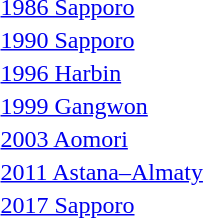<table>
<tr>
<td><a href='#'>1986 Sapporo</a></td>
<td></td>
<td></td>
<td></td>
</tr>
<tr>
<td><a href='#'>1990 Sapporo</a></td>
<td></td>
<td></td>
<td></td>
</tr>
<tr>
<td><a href='#'>1996 Harbin</a></td>
<td></td>
<td></td>
<td></td>
</tr>
<tr>
<td><a href='#'>1999 Gangwon</a></td>
<td></td>
<td></td>
<td></td>
</tr>
<tr>
<td><a href='#'>2003 Aomori</a></td>
<td></td>
<td></td>
<td></td>
</tr>
<tr>
<td><a href='#'>2011 Astana–Almaty</a></td>
<td></td>
<td></td>
<td></td>
</tr>
<tr>
<td><a href='#'>2017 Sapporo</a></td>
<td></td>
<td></td>
<td></td>
</tr>
</table>
